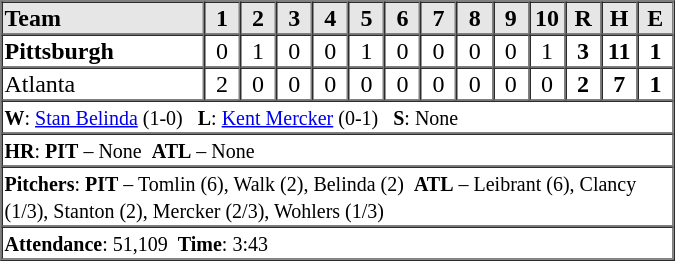<table border="1" cellspacing="0"  style="width:450px; margin-left:3em;">
<tr style="text-align:center; background:#e6e6e6;">
<th style="text-align:left; width:28%;">Team</th>
<th width=5%>1</th>
<th width=5%>2</th>
<th width=5%>3</th>
<th width=5%>4</th>
<th width=5%>5</th>
<th width=5%>6</th>
<th width=5%>7</th>
<th width=5%>8</th>
<th width=5%>9</th>
<th width=5%>10</th>
<th width=5%>R</th>
<th width=5%>H</th>
<th width=5%>E</th>
</tr>
<tr style="text-align:center;">
<td align=left><strong>Pittsburgh</strong></td>
<td>0</td>
<td>1</td>
<td>0</td>
<td>0</td>
<td>1</td>
<td>0</td>
<td>0</td>
<td>0</td>
<td>0</td>
<td>1</td>
<td><strong>3</strong></td>
<td><strong>11</strong></td>
<td><strong>1</strong></td>
</tr>
<tr style="text-align:center;">
<td align=left>Atlanta</td>
<td>2</td>
<td>0</td>
<td>0</td>
<td>0</td>
<td>0</td>
<td>0</td>
<td>0</td>
<td>0</td>
<td>0</td>
<td>0</td>
<td><strong>2</strong></td>
<td><strong>7</strong></td>
<td><strong>1</strong></td>
</tr>
<tr style="text-align:left;">
<td colspan=15><small><strong>W</strong>: <a href='#'>Stan Belinda</a> (1-0)   <strong>L</strong>: <a href='#'>Kent Mercker</a> (0-1)   <strong>S</strong>: None</small></td>
</tr>
<tr style="text-align:left;">
<td colspan=15><small><strong>HR</strong>: <strong>PIT</strong> – None  <strong>ATL</strong> – None</small></td>
</tr>
<tr style="text-align:left;">
<td colspan=15><small><strong>Pitchers</strong>: <strong>PIT</strong> – Tomlin (6), Walk (2), Belinda (2)  <strong>ATL</strong> – Leibrant (6), Clancy (1/3), Stanton (2), Mercker (2/3), Wohlers (1/3)</small></td>
</tr>
<tr style="text-align:left;">
<td colspan=15><small><strong>Attendance</strong>: 51,109  <strong>Time</strong>: 3:43</small></td>
</tr>
</table>
